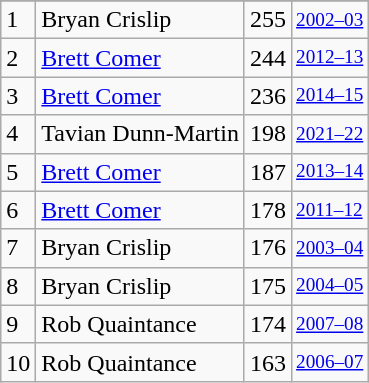<table class="wikitable">
<tr>
</tr>
<tr>
<td>1</td>
<td>Bryan Crislip</td>
<td>255</td>
<td style="font-size:80%;"><a href='#'>2002–03</a></td>
</tr>
<tr>
<td>2</td>
<td><a href='#'>Brett Comer</a></td>
<td>244</td>
<td style="font-size:80%;"><a href='#'>2012–13</a></td>
</tr>
<tr>
<td>3</td>
<td><a href='#'>Brett Comer</a></td>
<td>236</td>
<td style="font-size:80%;"><a href='#'>2014–15</a></td>
</tr>
<tr>
<td>4</td>
<td>Tavian Dunn-Martin</td>
<td>198</td>
<td style="font-size:80%;"><a href='#'>2021–22</a></td>
</tr>
<tr>
<td>5</td>
<td><a href='#'>Brett Comer</a></td>
<td>187</td>
<td style="font-size:80%;"><a href='#'>2013–14</a></td>
</tr>
<tr>
<td>6</td>
<td><a href='#'>Brett Comer</a></td>
<td>178</td>
<td style="font-size:80%;"><a href='#'>2011–12</a></td>
</tr>
<tr>
<td>7</td>
<td>Bryan Crislip</td>
<td>176</td>
<td style="font-size:80%;"><a href='#'>2003–04</a></td>
</tr>
<tr>
<td>8</td>
<td>Bryan Crislip</td>
<td>175</td>
<td style="font-size:80%;"><a href='#'>2004–05</a></td>
</tr>
<tr>
<td>9</td>
<td>Rob Quaintance</td>
<td>174</td>
<td style="font-size:80%;"><a href='#'>2007–08</a></td>
</tr>
<tr>
<td>10</td>
<td>Rob Quaintance</td>
<td>163</td>
<td style="font-size:80%;"><a href='#'>2006–07</a></td>
</tr>
</table>
